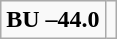<table class="wikitable" style="border: none;">
<tr align="center">
</tr>
<tr align="center">
<td><strong>BU –44.0</strong></td>
<td></td>
</tr>
</table>
